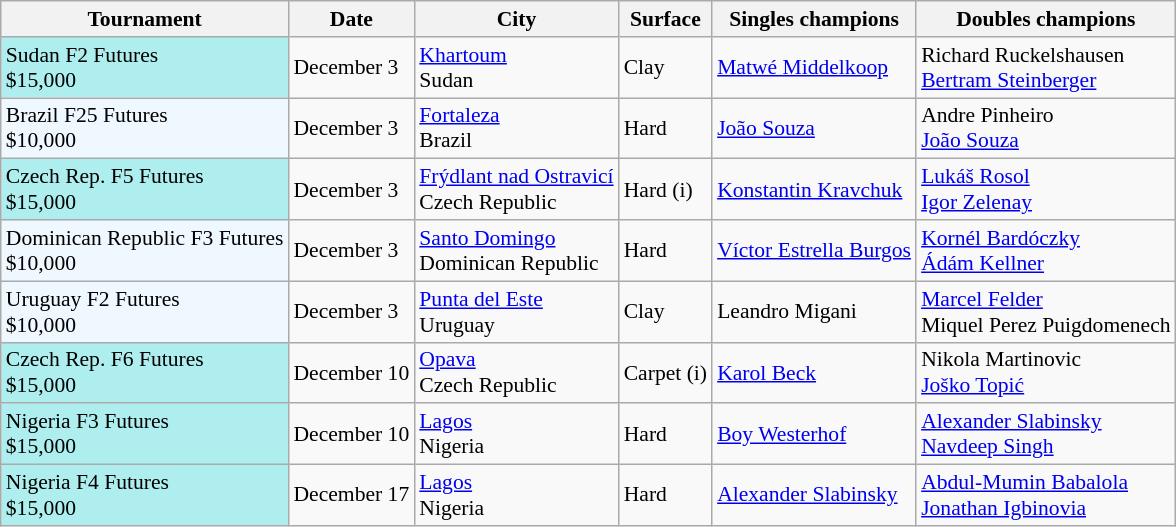<table class="sortable wikitable" style="font-size:90%">
<tr>
<th>Tournament</th>
<th>Date</th>
<th>City</th>
<th>Surface</th>
<th>Singles champions</th>
<th>Doubles champions</th>
</tr>
<tr>
<td style="background:#afeeee;">Sudan F2 Futures<br>$15,000</td>
<td>December 3</td>
<td><a href='#'>Khartoum</a><br>Sudan</td>
<td>Clay</td>
<td> <a href='#'>Matwé Middelkoop</a></td>
<td> Richard Ruckelshausen<br> <a href='#'>Bertram Steinberger</a></td>
</tr>
<tr>
<td style="background:#f0f8ff;">Brazil F25 Futures<br>$10,000</td>
<td>December 3</td>
<td><a href='#'>Fortaleza</a><br>Brazil</td>
<td>Hard</td>
<td> <a href='#'>João Souza</a></td>
<td> Andre Pinheiro<br> <a href='#'>João Souza</a></td>
</tr>
<tr>
<td style="background:#afeeee;">Czech Rep. F5 Futures<br>$15,000</td>
<td>December 3</td>
<td><a href='#'>Frýdlant nad Ostravicí</a><br>Czech Republic</td>
<td>Hard (i)</td>
<td> <a href='#'>Konstantin Kravchuk</a></td>
<td> <a href='#'>Lukáš Rosol</a><br> <a href='#'>Igor Zelenay</a></td>
</tr>
<tr>
<td style="background:#f0f8ff;">Dominican Republic F3 Futures<br>$10,000</td>
<td>December 3</td>
<td><a href='#'>Santo Domingo</a><br>Dominican Republic</td>
<td>Hard</td>
<td> <a href='#'>Víctor Estrella Burgos</a></td>
<td> <a href='#'>Kornél Bardóczky</a><br> <a href='#'>Ádám Kellner</a></td>
</tr>
<tr>
<td style="background:#f0f8ff;">Uruguay F2 Futures<br>$10,000</td>
<td>December 3</td>
<td><a href='#'>Punta del Este</a><br>Uruguay</td>
<td>Clay</td>
<td> Leandro Migani</td>
<td> <a href='#'>Marcel Felder</a><br> Miquel Perez Puigdomenech</td>
</tr>
<tr>
<td style="background:#afeeee;">Czech Rep. F6 Futures<br>$15,000</td>
<td>December 10</td>
<td><a href='#'>Opava</a><br>Czech Republic</td>
<td>Carpet (i)</td>
<td> <a href='#'>Karol Beck</a></td>
<td> Nikola Martinovic<br> <a href='#'>Joško Topić</a></td>
</tr>
<tr>
<td style="background:#afeeee;">Nigeria F3 Futures<br>$15,000</td>
<td>December 10</td>
<td><a href='#'>Lagos</a><br>Nigeria</td>
<td>Hard</td>
<td> <a href='#'>Boy Westerhof</a></td>
<td> <a href='#'>Alexander Slabinsky</a><br> <a href='#'>Navdeep Singh</a></td>
</tr>
<tr>
<td style="background:#afeeee;">Nigeria F4 Futures<br>$15,000</td>
<td>December 17</td>
<td><a href='#'>Lagos</a><br>Nigeria</td>
<td>Hard</td>
<td> <a href='#'>Alexander Slabinsky</a></td>
<td> <a href='#'>Abdul-Mumin Babalola</a><br> <a href='#'>Jonathan Igbinovia</a></td>
</tr>
</table>
